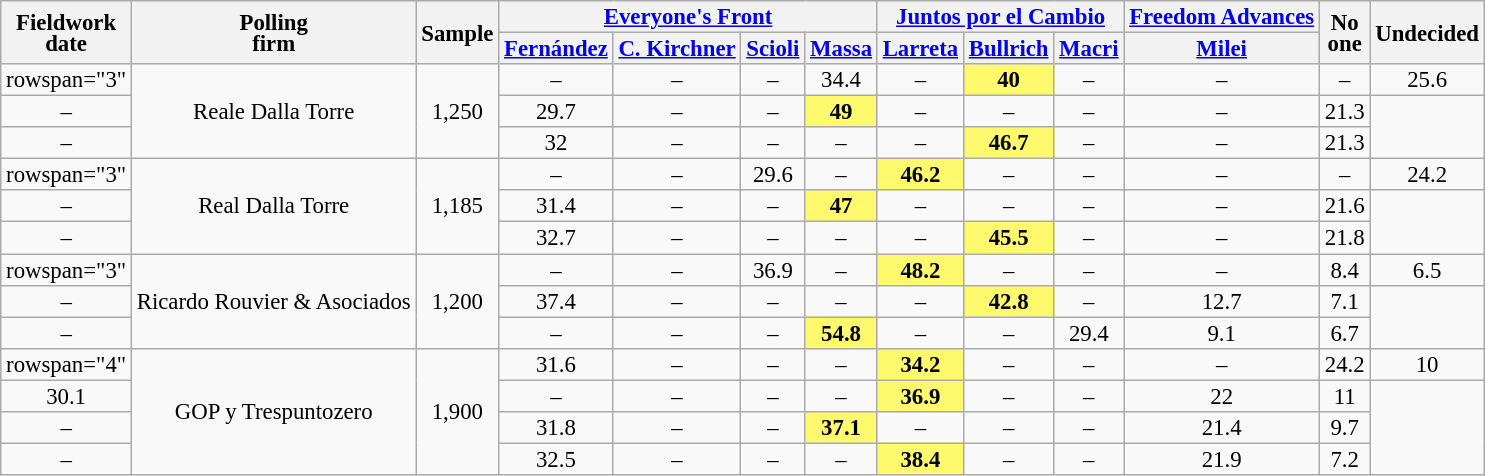<table class="wikitable" style="text-align:center;font-size:95%;line-height:14px;">
<tr>
<th rowspan="2">Fieldwork<br>date</th>
<th rowspan="2">Polling<br>firm</th>
<th rowspan="2">Sample</th>
<th colspan="4"><a href='#'>Everyone's Front</a></th>
<th colspan="3"><a href='#'>Juntos por el Cambio</a></th>
<th colspan="1"><a href='#'>Freedom Advances</a></th>
<th rowspan="2">No<br>one</th>
<th rowspan="2">Undecided</th>
</tr>
<tr>
<th><a href='#'>Fernández</a></th>
<th><a href='#'>C. Kirchner</a></th>
<th><a href='#'>Scioli</a></th>
<th><a href='#'>Massa</a></th>
<th><a href='#'>Larreta</a></th>
<th><a href='#'>Bullrich</a></th>
<th><a href='#'>Macri</a></th>
<th><a href='#'>Milei</a></th>
</tr>
<tr>
<td>rowspan="3" </td>
<td rowspan="3">Reale Dalla Torre</td>
<td rowspan="3">1,250</td>
<td>–</td>
<td>–</td>
<td>–</td>
<td>34.4</td>
<td>–</td>
<td bgcolor="#FFF96E"><strong>40</strong></td>
<td>–</td>
<td>–</td>
<td>–</td>
<td>25.6</td>
</tr>
<tr>
<td>–</td>
<td>29.7</td>
<td>–</td>
<td>–</td>
<td bgcolor="#FFF96E"><strong>49</strong></td>
<td>–</td>
<td>–</td>
<td>–</td>
<td>–</td>
<td>21.3</td>
</tr>
<tr>
<td>–</td>
<td>32</td>
<td>–</td>
<td>–</td>
<td>–</td>
<td>–</td>
<td bgcolor="#FFF96E"><strong>46.7</strong></td>
<td>–</td>
<td>–</td>
<td>21.3</td>
</tr>
<tr>
<td>rowspan="3" </td>
<td rowspan="3">Real Dalla Torre</td>
<td rowspan="3">1,185</td>
<td>–</td>
<td>–</td>
<td>29.6</td>
<td>–</td>
<td bgcolor="#FFF96E"><strong>46.2</strong></td>
<td>–</td>
<td>–</td>
<td>–</td>
<td>–</td>
<td>24.2</td>
</tr>
<tr>
<td>–</td>
<td>31.4</td>
<td>–</td>
<td>–</td>
<td bgcolor="#FFF96E"><strong>47</strong></td>
<td>–</td>
<td>–</td>
<td>–</td>
<td>–</td>
<td>21.6</td>
</tr>
<tr>
<td>–</td>
<td>32.7</td>
<td>–</td>
<td>–</td>
<td>–</td>
<td>–</td>
<td bgcolor="#FFF96E"><strong>45.5</strong></td>
<td>–</td>
<td>–</td>
<td>21.8</td>
</tr>
<tr>
<td>rowspan="3" </td>
<td rowspan="3">Ricardo Rouvier & Asociados</td>
<td rowspan="3">1,200</td>
<td>–</td>
<td>–</td>
<td>36.9</td>
<td>–</td>
<td bgcolor="#FFF96E"><strong>48.2</strong></td>
<td>–</td>
<td>–</td>
<td>–</td>
<td>8.4</td>
<td>6.5</td>
</tr>
<tr>
<td>–</td>
<td>37.4</td>
<td>–</td>
<td>–</td>
<td>–</td>
<td>–</td>
<td bgcolor="#FFF96E"><strong>42.8</strong></td>
<td>–</td>
<td>12.7</td>
<td>7.1</td>
</tr>
<tr>
<td>–</td>
<td>–</td>
<td>–</td>
<td>–</td>
<td bgcolor="#FFF96E"><strong>54.8</strong></td>
<td>–</td>
<td>–</td>
<td>29.4</td>
<td>9.1</td>
<td>6.7</td>
</tr>
<tr>
<td>rowspan="4" </td>
<td rowspan="4">GOP y Trespuntozero</td>
<td rowspan="4">1,900</td>
<td>31.6</td>
<td>–</td>
<td>–</td>
<td>–</td>
<td bgcolor="#FFF96E"><strong>34.2</strong></td>
<td>–</td>
<td>–</td>
<td>–</td>
<td>24.2</td>
<td>10</td>
</tr>
<tr>
<td>30.1</td>
<td>–</td>
<td>–</td>
<td>–</td>
<td>–</td>
<td bgcolor="#FFF96E"><strong>36.9</strong></td>
<td>–</td>
<td>–</td>
<td>22</td>
<td>11</td>
</tr>
<tr>
<td>–</td>
<td>31.8</td>
<td>–</td>
<td>–</td>
<td bgcolor="#FFF96E"><strong>37.1</strong></td>
<td>–</td>
<td>–</td>
<td>–</td>
<td>21.4</td>
<td>9.7</td>
</tr>
<tr>
<td>–</td>
<td>32.5</td>
<td>–</td>
<td>–</td>
<td>–</td>
<td bgcolor="#FFF96E"><strong>38.4</strong></td>
<td>–</td>
<td>–</td>
<td>21.9</td>
<td>7.2</td>
</tr>
</table>
